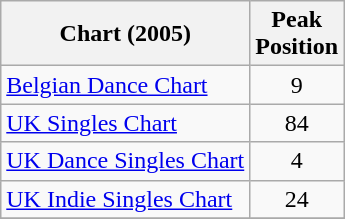<table class="wikitable sortable">
<tr>
<th align="left">Chart (2005)</th>
<th align="left">Peak<br>Position</th>
</tr>
<tr>
<td align="left"><a href='#'>Belgian Dance Chart</a></td>
<td align="center">9</td>
</tr>
<tr>
<td align="left"><a href='#'>UK Singles Chart</a></td>
<td align="center">84</td>
</tr>
<tr>
<td align="left"><a href='#'>UK Dance Singles Chart</a></td>
<td align="center">4</td>
</tr>
<tr>
<td align="left"><a href='#'>UK Indie Singles Chart</a></td>
<td align="center">24</td>
</tr>
<tr>
</tr>
</table>
